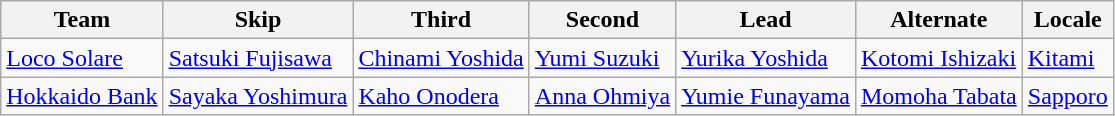<table class=wikitable>
<tr>
<th scope="col">Team</th>
<th scope="col">Skip</th>
<th scope="col">Third</th>
<th scope="col">Second</th>
<th scope="col">Lead</th>
<th scope="col">Alternate</th>
<th scope="col">Locale</th>
</tr>
<tr>
<td><a href='#'>Loco Solare</a></td>
<td><a href='#'>Satsuki Fujisawa</a></td>
<td><a href='#'>Chinami Yoshida</a></td>
<td><a href='#'>Yumi Suzuki</a></td>
<td><a href='#'>Yurika Yoshida</a></td>
<td><a href='#'>Kotomi Ishizaki</a></td>
<td> <a href='#'>Kitami</a></td>
</tr>
<tr>
<td><a href='#'>Hokkaido Bank</a></td>
<td><a href='#'>Sayaka Yoshimura</a></td>
<td><a href='#'>Kaho Onodera</a></td>
<td><a href='#'>Anna Ohmiya</a></td>
<td><a href='#'>Yumie Funayama</a></td>
<td><a href='#'>Momoha Tabata</a></td>
<td> <a href='#'>Sapporo</a></td>
</tr>
</table>
